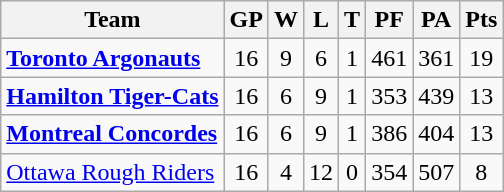<table class="wikitable" style="float:left; margin-right:1em">
<tr>
<th>Team</th>
<th>GP</th>
<th>W</th>
<th>L</th>
<th>T</th>
<th>PF</th>
<th>PA</th>
<th>Pts</th>
</tr>
<tr align="center">
<td align="left"><strong><a href='#'>Toronto Argonauts</a></strong></td>
<td>16</td>
<td>9</td>
<td>6</td>
<td>1</td>
<td>461</td>
<td>361</td>
<td>19</td>
</tr>
<tr align="center">
<td align="left"><strong><a href='#'>Hamilton Tiger-Cats</a></strong></td>
<td>16</td>
<td>6</td>
<td>9</td>
<td>1</td>
<td>353</td>
<td>439</td>
<td>13</td>
</tr>
<tr align="center">
<td align="left"><strong><a href='#'>Montreal Concordes</a></strong></td>
<td>16</td>
<td>6</td>
<td>9</td>
<td>1</td>
<td>386</td>
<td>404</td>
<td>13</td>
</tr>
<tr align="center">
<td align="left"><a href='#'>Ottawa Rough Riders</a></td>
<td>16</td>
<td>4</td>
<td>12</td>
<td>0</td>
<td>354</td>
<td>507</td>
<td>8</td>
</tr>
</table>
